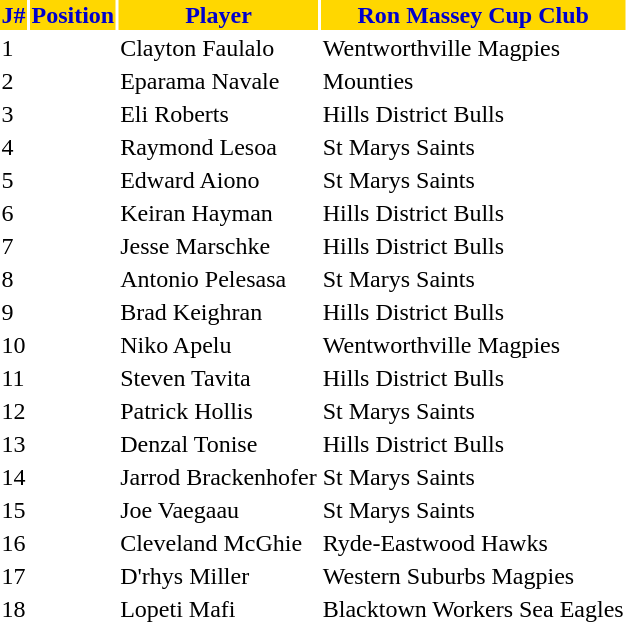<table>
<tr style="background:gold; color:#0000cd;">
<th>J#</th>
<th>Position</th>
<th>Player</th>
<th>Ron Massey Cup Club</th>
</tr>
<tr>
<td>1</td>
<td></td>
<td align=left>Clayton Faulalo</td>
<td align=left> Wentworthville Magpies</td>
</tr>
<tr>
<td>2</td>
<td></td>
<td align=left>Eparama Navale</td>
<td align=left> Mounties</td>
</tr>
<tr>
<td>3</td>
<td></td>
<td align=left>Eli Roberts</td>
<td align=left> Hills District Bulls</td>
</tr>
<tr>
<td>4</td>
<td></td>
<td align=left>Raymond Lesoa</td>
<td align=left> St Marys Saints</td>
</tr>
<tr>
<td>5</td>
<td></td>
<td align=left>Edward Aiono</td>
<td align=left> St Marys Saints</td>
</tr>
<tr>
<td>6</td>
<td></td>
<td align=left>Keiran Hayman</td>
<td align=left> Hills District Bulls</td>
</tr>
<tr>
<td>7</td>
<td></td>
<td align=left>Jesse Marschke</td>
<td align=left> Hills District Bulls</td>
</tr>
<tr>
<td>8</td>
<td></td>
<td align=left>Antonio Pelesasa</td>
<td align=left> St Marys Saints</td>
</tr>
<tr>
<td>9</td>
<td></td>
<td align=left>Brad Keighran</td>
<td align=left> Hills District Bulls</td>
</tr>
<tr>
<td>10</td>
<td></td>
<td align=left>Niko Apelu</td>
<td align=left> Wentworthville Magpies</td>
</tr>
<tr>
<td>11</td>
<td></td>
<td align=left>Steven Tavita</td>
<td align=left> Hills District Bulls</td>
</tr>
<tr>
<td>12</td>
<td></td>
<td align=left>Patrick Hollis</td>
<td align=left> St Marys Saints</td>
</tr>
<tr>
<td>13</td>
<td></td>
<td align=left>Denzal Tonise</td>
<td align=left> Hills District Bulls</td>
</tr>
<tr>
<td>14</td>
<td></td>
<td align=left>Jarrod Brackenhofer</td>
<td align=left> St Marys Saints</td>
</tr>
<tr>
<td>15</td>
<td></td>
<td align=left>Joe Vaegaau</td>
<td align=left> St Marys Saints</td>
</tr>
<tr>
<td>16</td>
<td></td>
<td align=left>Cleveland McGhie</td>
<td align=left> Ryde-Eastwood Hawks</td>
</tr>
<tr>
<td>17</td>
<td></td>
<td align=left>D'rhys Miller</td>
<td align=left> Western Suburbs Magpies</td>
</tr>
<tr>
<td>18</td>
<td></td>
<td align=left>Lopeti Mafi</td>
<td align=left> Blacktown Workers Sea Eagles</td>
</tr>
</table>
